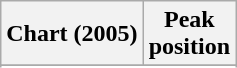<table class="wikitable sortable plainrowheaders" style="text-align:center">
<tr>
<th scope="col">Chart (2005)</th>
<th scope="col">Peak<br>position</th>
</tr>
<tr>
</tr>
<tr>
</tr>
</table>
